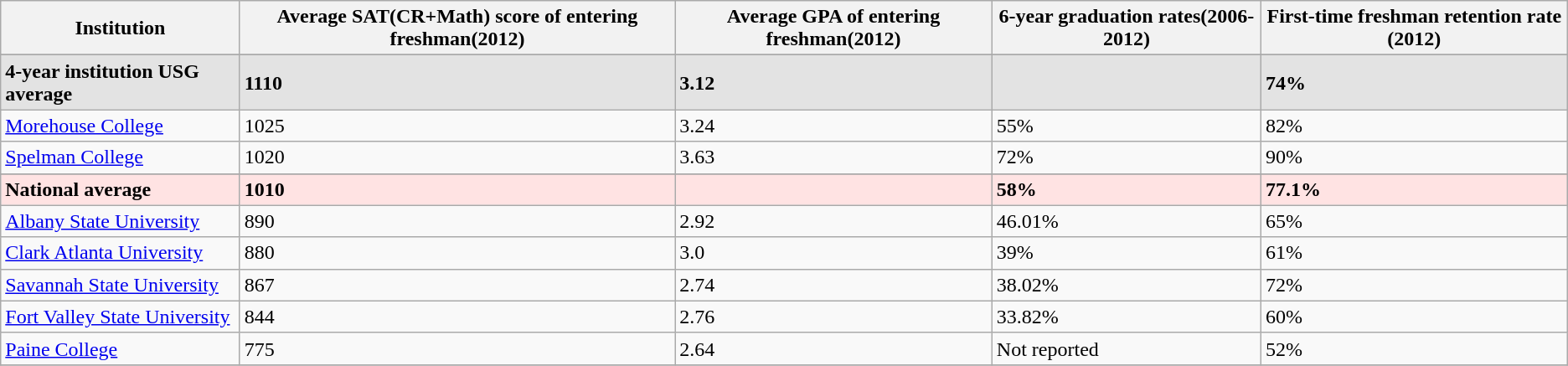<table class="wikitable sortable">
<tr>
<th>Institution</th>
<th>Average SAT(CR+Math) score of entering freshman(2012)</th>
<th>Average GPA of entering freshman(2012)</th>
<th>6-year graduation rates(2006-2012)</th>
<th>First-time freshman retention rate (2012)</th>
</tr>
<tr>
</tr>
<tr bgcolor=#e3e3e3>
<td><strong>4-year institution USG average</strong></td>
<td><strong>1110</strong></td>
<td><strong>3.12</strong></td>
<td></td>
<td><strong>74%</strong></td>
</tr>
<tr>
<td><a href='#'>Morehouse College</a></td>
<td>1025</td>
<td>3.24</td>
<td>55%</td>
<td>82%</td>
</tr>
<tr>
<td><a href='#'>Spelman College</a></td>
<td>1020</td>
<td>3.63</td>
<td>72%</td>
<td>90%</td>
</tr>
<tr>
</tr>
<tr bgcolor=#ffe3e3>
<td><strong>National average</strong></td>
<td><strong>1010</strong></td>
<td></td>
<td><strong>58%</strong></td>
<td><strong>77.1%</strong></td>
</tr>
<tr>
<td><a href='#'>Albany State University</a></td>
<td>890</td>
<td>2.92</td>
<td>46.01%</td>
<td>65%</td>
</tr>
<tr>
<td><a href='#'>Clark Atlanta University</a></td>
<td>880</td>
<td>3.0</td>
<td>39%</td>
<td>61%</td>
</tr>
<tr>
<td><a href='#'>Savannah State University</a></td>
<td>867</td>
<td>2.74</td>
<td>38.02%</td>
<td>72%</td>
</tr>
<tr>
<td><a href='#'>Fort Valley State University</a></td>
<td>844</td>
<td>2.76</td>
<td>33.82%</td>
<td>60%</td>
</tr>
<tr>
<td><a href='#'>Paine College</a></td>
<td>775</td>
<td>2.64</td>
<td>Not reported</td>
<td>52%</td>
</tr>
<tr>
</tr>
</table>
